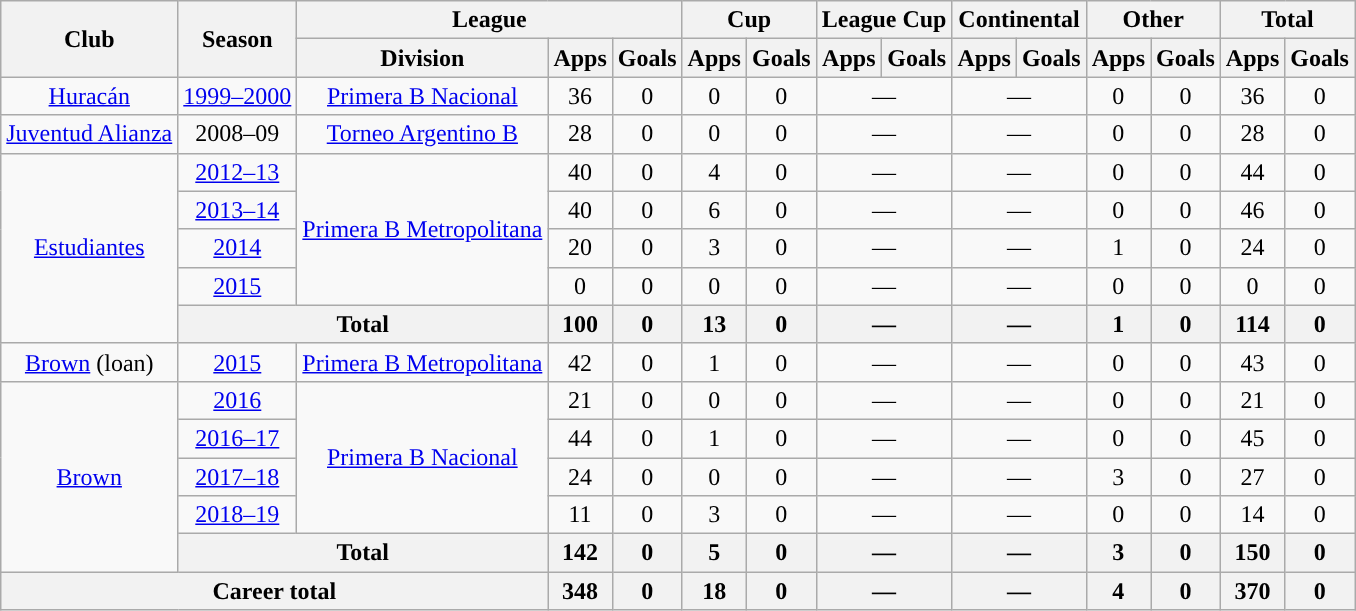<table class="wikitable" style="text-align:center">
<tr>
<th rowspan="2">Club</th>
<th rowspan="2">Season</th>
<th colspan="3">League</th>
<th colspan="2">Cup</th>
<th colspan="2">League Cup</th>
<th colspan="2">Continental</th>
<th colspan="2">Other</th>
<th colspan="2">Total</th>
</tr>
<tr>
<th>Division</th>
<th>Apps</th>
<th>Goals</th>
<th>Apps</th>
<th>Goals</th>
<th>Apps</th>
<th>Goals</th>
<th>Apps</th>
<th>Goals</th>
<th>Apps</th>
<th>Goals</th>
<th>Apps</th>
<th>Goals</th>
</tr>
<tr>
<td rowspan="1"><a href='#'>Huracán</a></td>
<td><a href='#'>1999–2000</a></td>
<td rowspan="1"><a href='#'>Primera B Nacional</a></td>
<td>36</td>
<td>0</td>
<td>0</td>
<td>0</td>
<td colspan="2">—</td>
<td colspan="2">—</td>
<td>0</td>
<td>0</td>
<td>36</td>
<td>0</td>
</tr>
<tr>
<td rowspan="1"><a href='#'>Juventud Alianza</a></td>
<td>2008–09</td>
<td rowspan="1"><a href='#'>Torneo Argentino B</a></td>
<td>28</td>
<td>0</td>
<td>0</td>
<td>0</td>
<td colspan="2">—</td>
<td colspan="2">—</td>
<td>0</td>
<td>0</td>
<td>28</td>
<td>0</td>
</tr>
<tr>
<td rowspan="5"><a href='#'>Estudiantes</a></td>
<td><a href='#'>2012–13</a></td>
<td rowspan="4"><a href='#'>Primera B Metropolitana</a></td>
<td>40</td>
<td>0</td>
<td>4</td>
<td>0</td>
<td colspan="2">—</td>
<td colspan="2">—</td>
<td>0</td>
<td>0</td>
<td>44</td>
<td>0</td>
</tr>
<tr>
<td><a href='#'>2013–14</a></td>
<td>40</td>
<td>0</td>
<td>6</td>
<td>0</td>
<td colspan="2">—</td>
<td colspan="2">—</td>
<td>0</td>
<td>0</td>
<td>46</td>
<td>0</td>
</tr>
<tr>
<td><a href='#'>2014</a></td>
<td>20</td>
<td>0</td>
<td>3</td>
<td>0</td>
<td colspan="2">—</td>
<td colspan="2">—</td>
<td>1</td>
<td>0</td>
<td>24</td>
<td>0</td>
</tr>
<tr>
<td><a href='#'>2015</a></td>
<td>0</td>
<td>0</td>
<td>0</td>
<td>0</td>
<td colspan="2">—</td>
<td colspan="2">—</td>
<td>0</td>
<td>0</td>
<td>0</td>
<td>0</td>
</tr>
<tr>
<th colspan="2">Total</th>
<th>100</th>
<th>0</th>
<th>13</th>
<th>0</th>
<th colspan="2">—</th>
<th colspan="2">—</th>
<th>1</th>
<th>0</th>
<th>114</th>
<th>0</th>
</tr>
<tr>
<td rowspan="1"><a href='#'>Brown</a> (loan)</td>
<td><a href='#'>2015</a></td>
<td rowspan="1"><a href='#'>Primera B Metropolitana</a></td>
<td>42</td>
<td>0</td>
<td>1</td>
<td>0</td>
<td colspan="2">—</td>
<td colspan="2">—</td>
<td>0</td>
<td>0</td>
<td>43</td>
<td>0</td>
</tr>
<tr>
<td rowspan="5"><a href='#'>Brown</a></td>
<td><a href='#'>2016</a></td>
<td rowspan="4"><a href='#'>Primera B Nacional</a></td>
<td>21</td>
<td>0</td>
<td>0</td>
<td>0</td>
<td colspan="2">—</td>
<td colspan="2">—</td>
<td>0</td>
<td>0</td>
<td>21</td>
<td>0</td>
</tr>
<tr>
<td><a href='#'>2016–17</a></td>
<td>44</td>
<td>0</td>
<td>1</td>
<td>0</td>
<td colspan="2">—</td>
<td colspan="2">—</td>
<td>0</td>
<td>0</td>
<td>45</td>
<td>0</td>
</tr>
<tr>
<td><a href='#'>2017–18</a></td>
<td>24</td>
<td>0</td>
<td>0</td>
<td>0</td>
<td colspan="2">—</td>
<td colspan="2">—</td>
<td>3</td>
<td>0</td>
<td>27</td>
<td>0</td>
</tr>
<tr>
<td><a href='#'>2018–19</a></td>
<td>11</td>
<td>0</td>
<td>3</td>
<td>0</td>
<td colspan="2">—</td>
<td colspan="2">—</td>
<td>0</td>
<td>0</td>
<td>14</td>
<td>0</td>
</tr>
<tr>
<th colspan="2">Total</th>
<th>142</th>
<th>0</th>
<th>5</th>
<th>0</th>
<th colspan="2">—</th>
<th colspan="2">—</th>
<th>3</th>
<th>0</th>
<th>150</th>
<th>0</th>
</tr>
<tr>
<th colspan="3">Career total</th>
<th>348</th>
<th>0</th>
<th>18</th>
<th>0</th>
<th colspan="2">—</th>
<th colspan="2">—</th>
<th>4</th>
<th>0</th>
<th>370</th>
<th>0</th>
</tr>
</table>
